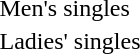<table>
<tr>
<td>Men's singles</td>
<td></td>
<td></td>
<td></td>
</tr>
<tr>
<td>Ladies' singles</td>
<td></td>
<td></td>
<td></td>
</tr>
</table>
